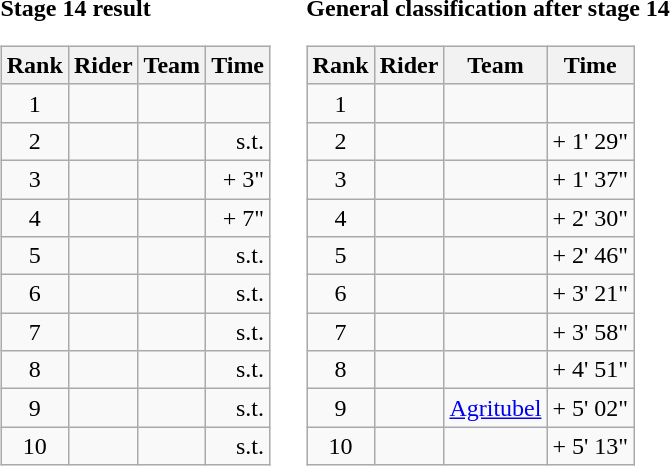<table>
<tr>
<td><strong>Stage 14 result</strong><br><table class="wikitable">
<tr>
<th scope="col">Rank</th>
<th scope="col">Rider</th>
<th scope="col">Team</th>
<th scope="col">Time</th>
</tr>
<tr>
<td style="text-align:center;">1</td>
<td></td>
<td></td>
<td style="text-align:right;"></td>
</tr>
<tr>
<td style="text-align:center;">2</td>
<td></td>
<td></td>
<td align="right">s.t.</td>
</tr>
<tr>
<td style="text-align:center;">3</td>
<td></td>
<td></td>
<td style="text-align:right;">+ 3"</td>
</tr>
<tr>
<td style="text-align:center;">4</td>
<td></td>
<td></td>
<td style="text-align:right;">+ 7"</td>
</tr>
<tr>
<td style="text-align:center;">5</td>
<td></td>
<td></td>
<td style="text-align:right;">s.t.</td>
</tr>
<tr>
<td style="text-align:center;">6</td>
<td></td>
<td></td>
<td style="text-align:right;">s.t.</td>
</tr>
<tr>
<td style="text-align:center;">7</td>
<td></td>
<td></td>
<td style="text-align:right;">s.t.</td>
</tr>
<tr>
<td style="text-align:center;">8</td>
<td></td>
<td></td>
<td style="text-align:right;">s.t.</td>
</tr>
<tr>
<td style="text-align:center;">9</td>
<td></td>
<td></td>
<td style="text-align:right;">s.t.</td>
</tr>
<tr>
<td style="text-align:center;">10</td>
<td></td>
<td></td>
<td style="text-align:right;">s.t.</td>
</tr>
</table>
</td>
<td></td>
<td><strong>General classification after stage 14</strong><br><table class="wikitable">
<tr>
<th scope="col">Rank</th>
<th scope="col">Rider</th>
<th scope="col">Team</th>
<th scope="col">Time</th>
</tr>
<tr>
<td style="text-align:center;">1</td>
<td> </td>
<td></td>
<td style="text-align:right;"></td>
</tr>
<tr>
<td style="text-align:center;">2</td>
<td></td>
<td></td>
<td style="text-align:right;">+ 1' 29"</td>
</tr>
<tr>
<td style="text-align:center;">3</td>
<td></td>
<td></td>
<td align="right">+ 1' 37"</td>
</tr>
<tr>
<td style="text-align:center;">4</td>
<td></td>
<td></td>
<td align="right">+ 2' 30"</td>
</tr>
<tr>
<td style="text-align:center;">5</td>
<td></td>
<td></td>
<td style="text-align:right;">+ 2' 46"</td>
</tr>
<tr>
<td style="text-align:center;">6</td>
<td></td>
<td></td>
<td style="text-align:right;">+ 3' 21"</td>
</tr>
<tr>
<td style="text-align:center;">7</td>
<td></td>
<td></td>
<td style="text-align:right;">+ 3' 58"</td>
</tr>
<tr>
<td style="text-align:center;">8</td>
<td></td>
<td></td>
<td style="text-align:right;">+ 4' 51"</td>
</tr>
<tr>
<td style="text-align:center;">9</td>
<td></td>
<td><a href='#'>Agritubel</a></td>
<td style="text-align:right;">+ 5' 02"</td>
</tr>
<tr>
<td style="text-align:center;">10</td>
<td></td>
<td></td>
<td style="text-align:right;">+ 5' 13"</td>
</tr>
</table>
</td>
</tr>
</table>
